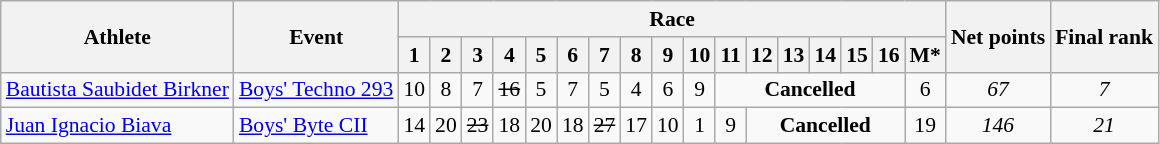<table class="wikitable" border="1" style="font-size:90%">
<tr>
<th rowspan=2>Athlete</th>
<th rowspan=2>Event</th>
<th colspan=17>Race</th>
<th rowspan=2>Net points</th>
<th rowspan=2>Final rank</th>
</tr>
<tr>
<th>1</th>
<th>2</th>
<th>3</th>
<th>4</th>
<th>5</th>
<th>6</th>
<th>7</th>
<th>8</th>
<th>9</th>
<th>10</th>
<th>11</th>
<th>12</th>
<th>13</th>
<th>14</th>
<th>15</th>
<th>16</th>
<th>M*</th>
</tr>
<tr>
<td><a href='#'>Bautista Saubidet Birkner</a></td>
<td><a href='#'>Boys' Techno 293</a></td>
<td align="center">10</td>
<td align="center">8</td>
<td align="center">7</td>
<td align="center"><s>16</s></td>
<td align="center">5</td>
<td align="center">7</td>
<td align="center">5</td>
<td align="center">4</td>
<td align="center">6</td>
<td align="center">9</td>
<td colspan ="6" align="center"><strong>Cancelled</strong></td>
<td align="center">6</td>
<td align="center"><em>67</em></td>
<td align="center"><em>7</em></td>
</tr>
<tr>
<td><a href='#'>Juan Ignacio Biava</a></td>
<td><a href='#'>Boys' Byte CII</a></td>
<td align="center">14</td>
<td align="center">20</td>
<td align="center"><s>23</s></td>
<td align="center">18</td>
<td align="center">20</td>
<td align="center">18</td>
<td align="center"><s>27</s></td>
<td align="center">17</td>
<td align="center">10</td>
<td align="center">1</td>
<td align="center">9</td>
<td colspan ="5" align="center"><strong>Cancelled</strong></td>
<td align="center">19</td>
<td align="center"><em>146</em></td>
<td align="center"><em>21</em></td>
</tr>
</table>
